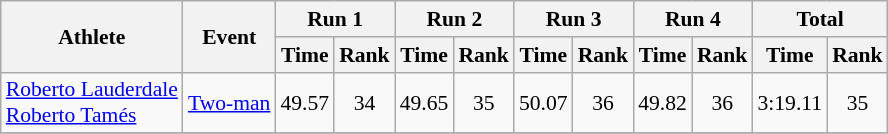<table class="wikitable" style="font-size:90%">
<tr>
<th rowspan="2">Athlete</th>
<th rowspan="2">Event</th>
<th colspan="2">Run 1</th>
<th colspan="2">Run 2</th>
<th colspan="2">Run 3</th>
<th colspan="2">Run 4</th>
<th colspan="2">Total</th>
</tr>
<tr>
<th>Time</th>
<th>Rank</th>
<th>Time</th>
<th>Rank</th>
<th>Time</th>
<th>Rank</th>
<th>Time</th>
<th>Rank</th>
<th>Time</th>
<th>Rank</th>
</tr>
<tr align="center">
<td align="left"><a href='#'>Roberto Lauderdale</a><br><a href='#'>Roberto Tamés</a></td>
<td align="left"><a href='#'>Two-man</a></td>
<td>49.57</td>
<td>34</td>
<td>49.65</td>
<td>35</td>
<td>50.07</td>
<td>36</td>
<td>49.82</td>
<td>36</td>
<td>3:19.11</td>
<td>35</td>
</tr>
<tr align="center">
</tr>
</table>
